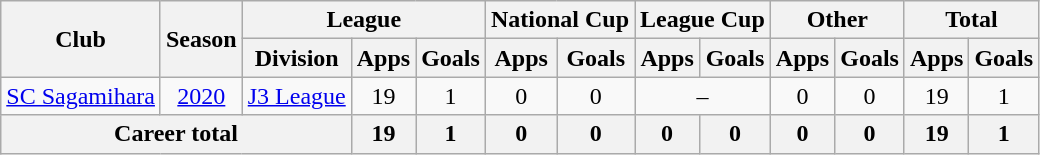<table class="wikitable" style="text-align: center">
<tr>
<th rowspan="2">Club</th>
<th rowspan="2">Season</th>
<th colspan="3">League</th>
<th colspan="2">National Cup</th>
<th colspan="2">League Cup</th>
<th colspan="2">Other</th>
<th colspan="2">Total</th>
</tr>
<tr>
<th>Division</th>
<th>Apps</th>
<th>Goals</th>
<th>Apps</th>
<th>Goals</th>
<th>Apps</th>
<th>Goals</th>
<th>Apps</th>
<th>Goals</th>
<th>Apps</th>
<th>Goals</th>
</tr>
<tr>
<td><a href='#'>SC Sagamihara</a></td>
<td><a href='#'>2020</a></td>
<td><a href='#'>J3 League</a></td>
<td>19</td>
<td>1</td>
<td>0</td>
<td>0</td>
<td colspan="2">–</td>
<td>0</td>
<td>0</td>
<td>19</td>
<td>1</td>
</tr>
<tr>
<th colspan=3>Career total</th>
<th>19</th>
<th>1</th>
<th>0</th>
<th>0</th>
<th>0</th>
<th>0</th>
<th>0</th>
<th>0</th>
<th>19</th>
<th>1</th>
</tr>
</table>
